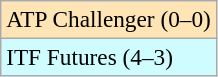<table class=wikitable style=font-size:97%>
<tr bgcolor=moccasin>
<td>ATP Challenger (0–0)</td>
</tr>
<tr bgcolor=cffcff>
<td>ITF Futures (4–3)</td>
</tr>
</table>
